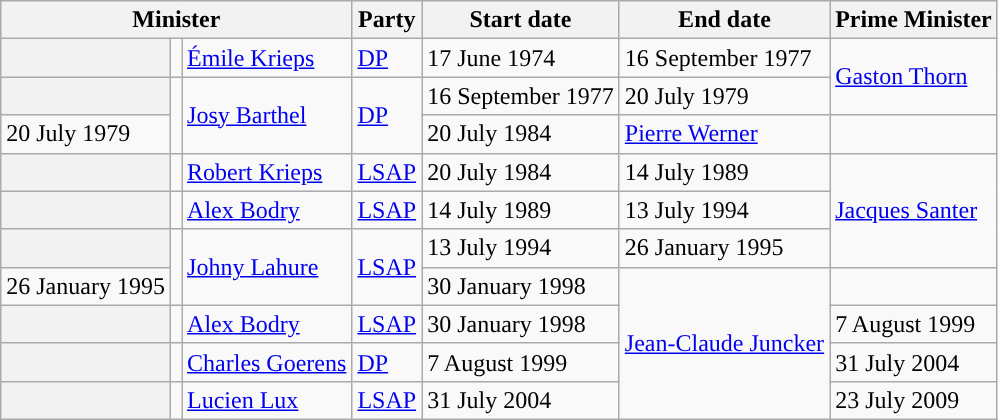<table class="wikitable">
<tr style="background: #efefef;">
<th colspan=3>Minister</th>
<th>Party</th>
<th>Start date</th>
<th>End date</th>
<th>Prime Minister</th>
</tr>
<tr>
<th style="background-color: "></th>
<td></td>
<td><a href='#'>Émile Krieps</a></td>
<td><a href='#'>DP</a></td>
<td>17 June 1974</td>
<td>16 September 1977</td>
<td rowspan=2><a href='#'>Gaston Thorn</a></td>
</tr>
<tr>
<th style="background-color: "></th>
<td rowspan=2></td>
<td rowspan=2><a href='#'>Josy Barthel</a></td>
<td rowspan=2><a href='#'>DP</a></td>
<td>16 September 1977</td>
<td>20 July 1979</td>
</tr>
<tr>
<td>20 July 1979</td>
<td>20 July 1984</td>
<td><a href='#'>Pierre Werner</a></td>
</tr>
<tr>
<th style="background-color: "></th>
<td></td>
<td><a href='#'>Robert Krieps</a></td>
<td><a href='#'>LSAP</a></td>
<td>20 July 1984</td>
<td>14 July 1989</td>
<td rowspan=3><a href='#'>Jacques Santer</a></td>
</tr>
<tr>
<th style="background-color: "></th>
<td></td>
<td><a href='#'>Alex Bodry</a></td>
<td><a href='#'>LSAP</a></td>
<td>14 July 1989</td>
<td>13 July 1994</td>
</tr>
<tr>
<th style="background-color: "></th>
<td rowspan=2></td>
<td rowspan=2><a href='#'>Johny Lahure</a></td>
<td rowspan=2><a href='#'>LSAP</a></td>
<td>13 July 1994</td>
<td>26 January 1995</td>
</tr>
<tr>
<td>26 January 1995</td>
<td>30 January 1998</td>
<td rowspan=4><a href='#'>Jean-Claude Juncker</a></td>
</tr>
<tr>
<th style="background-color: "></th>
<td></td>
<td><a href='#'>Alex Bodry</a></td>
<td><a href='#'>LSAP</a></td>
<td>30 January 1998</td>
<td>7 August 1999</td>
</tr>
<tr>
<th style="background-color: "></th>
<td></td>
<td><a href='#'>Charles Goerens</a></td>
<td><a href='#'>DP</a></td>
<td>7 August 1999</td>
<td>31 July 2004</td>
</tr>
<tr>
<th style="background-color: "></th>
<td></td>
<td><a href='#'>Lucien Lux</a></td>
<td><a href='#'>LSAP</a></td>
<td>31 July 2004</td>
<td>23 July 2009</td>
</tr>
</table>
